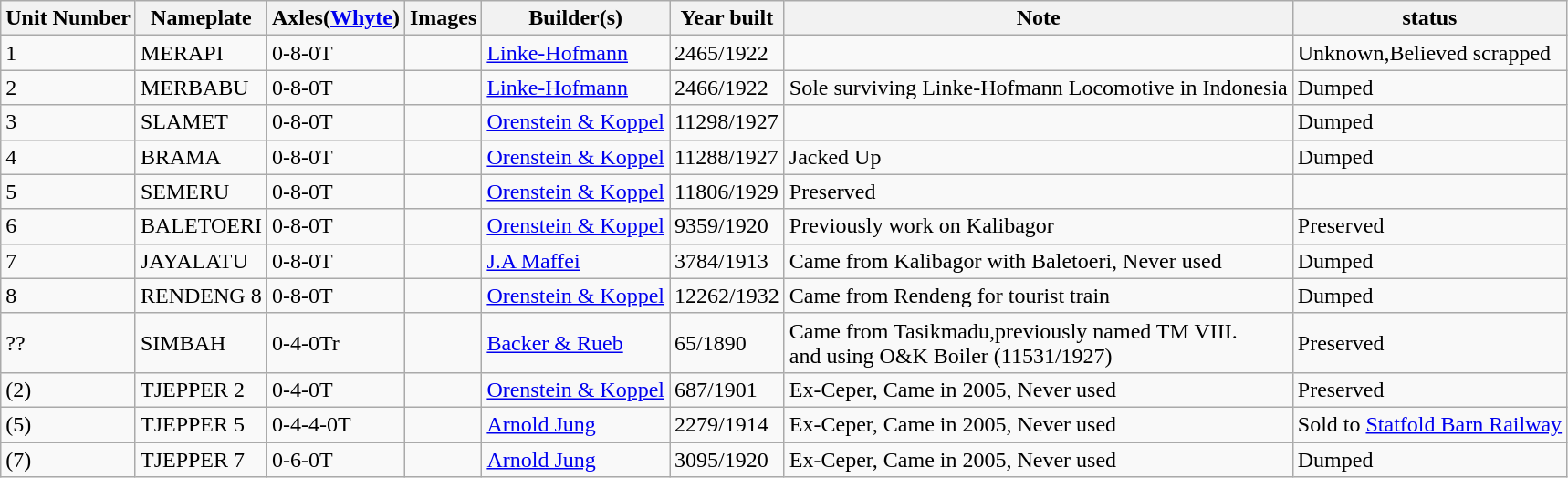<table class="wikitable">
<tr>
<th>Unit Number</th>
<th>Nameplate</th>
<th>Axles(<a href='#'>Whyte</a>)</th>
<th>Images</th>
<th>Builder(s)</th>
<th>Year built</th>
<th>Note</th>
<th>status</th>
</tr>
<tr>
<td>1</td>
<td>MERAPI</td>
<td>0-8-0T</td>
<td><br></td>
<td> <a href='#'>Linke-Hofmann</a></td>
<td>2465/1922</td>
<td></td>
<td>Unknown,Believed scrapped</td>
</tr>
<tr>
<td>2</td>
<td>MERBABU</td>
<td>0-8-0T</td>
<td></td>
<td> <a href='#'>Linke-Hofmann</a></td>
<td>2466/1922</td>
<td>Sole surviving Linke-Hofmann Locomotive in Indonesia</td>
<td>Dumped</td>
</tr>
<tr>
<td>3</td>
<td>SLAMET</td>
<td>0-8-0T</td>
<td></td>
<td> <a href='#'>Orenstein & Koppel</a></td>
<td>11298/1927</td>
<td></td>
<td>Dumped</td>
</tr>
<tr>
<td>4</td>
<td>BRAMA</td>
<td>0-8-0T</td>
<td></td>
<td> <a href='#'>Orenstein & Koppel</a></td>
<td>11288/1927</td>
<td>Jacked Up</td>
<td>Dumped</td>
</tr>
<tr>
<td>5</td>
<td>SEMERU</td>
<td>0-8-0T</td>
<td><br></td>
<td> <a href='#'>Orenstein & Koppel</a></td>
<td>11806/1929</td>
<td>Preserved</td>
</tr>
<tr>
<td>6</td>
<td>BALETOERI</td>
<td>0-8-0T</td>
<td><br></td>
<td> <a href='#'>Orenstein & Koppel</a></td>
<td>9359/1920</td>
<td>Previously work on Kalibagor</td>
<td>Preserved</td>
</tr>
<tr>
<td>7</td>
<td>JAYALATU</td>
<td>0-8-0T</td>
<td></td>
<td> <a href='#'>J.A Maffei</a></td>
<td>3784/1913</td>
<td>Came from Kalibagor with Baletoeri, Never used</td>
<td>Dumped</td>
</tr>
<tr>
<td>8</td>
<td>RENDENG 8</td>
<td>0-8-0T</td>
<td></td>
<td> <a href='#'>Orenstein & Koppel</a></td>
<td>12262/1932</td>
<td>Came from Rendeng for tourist train</td>
<td>Dumped</td>
</tr>
<tr>
<td>??</td>
<td>SIMBAH</td>
<td>0-4-0Tr</td>
<td></td>
<td> <a href='#'>Backer & Rueb</a></td>
<td>65/1890</td>
<td>Came from Tasikmadu,previously named TM VIII.<br>and using O&K Boiler (11531/1927)</td>
<td>Preserved</td>
</tr>
<tr>
<td>(2)</td>
<td>TJEPPER 2</td>
<td>0-4-0T</td>
<td></td>
<td> <a href='#'>Orenstein & Koppel</a></td>
<td>687/1901</td>
<td>Ex-Ceper, Came in 2005, Never used</td>
<td>Preserved</td>
</tr>
<tr>
<td>(5)</td>
<td>TJEPPER 5</td>
<td>0-4-4-0T</td>
<td></td>
<td> <a href='#'>Arnold Jung</a></td>
<td>2279/1914</td>
<td>Ex-Ceper, Came in 2005, Never used</td>
<td>Sold to <a href='#'>Statfold Barn Railway</a></td>
</tr>
<tr>
<td>(7)</td>
<td>TJEPPER 7</td>
<td>0-6-0T</td>
<td></td>
<td> <a href='#'>Arnold Jung</a></td>
<td>3095/1920</td>
<td>Ex-Ceper, Came in 2005, Never used</td>
<td>Dumped</td>
</tr>
</table>
